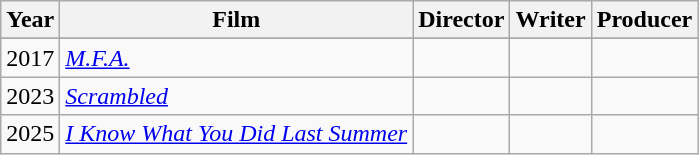<table class="wikitable sortable" style="text-align:left">
<tr>
<th>Year</th>
<th>Film</th>
<th>Director</th>
<th>Writer</th>
<th>Producer</th>
</tr>
<tr>
</tr>
<tr>
<td>2017</td>
<td><em><a href='#'>M.F.A.</a></em></td>
<td></td>
<td></td>
<td></td>
</tr>
<tr>
<td>2023</td>
<td><em><a href='#'>Scrambled</a></em></td>
<td></td>
<td></td>
<td></td>
</tr>
<tr>
<td>2025</td>
<td><em><a href='#'>I Know What You Did Last Summer</a></em></td>
<td></td>
<td></td>
<td></td>
</tr>
</table>
